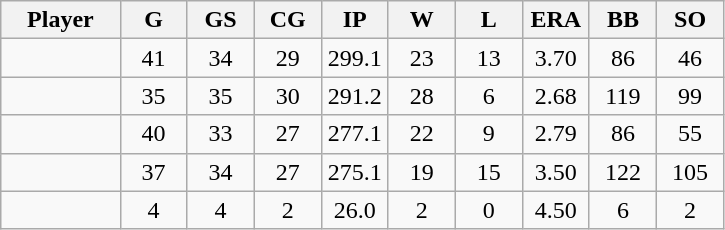<table class="wikitable sortable">
<tr>
<th bgcolor="#DDDDFF" width="16%">Player</th>
<th bgcolor="#DDDDFF" width="9%">G</th>
<th bgcolor="#DDDDFF" width="9%">GS</th>
<th bgcolor="#DDDDFF" width="9%">CG</th>
<th bgcolor="#DDDDFF" width="9%">IP</th>
<th bgcolor="#DDDDFF" width="9%">W</th>
<th bgcolor="#DDDDFF" width="9%">L</th>
<th bgcolor="#DDDDFF" width="9%">ERA</th>
<th bgcolor="#DDDDFF" width="9%">BB</th>
<th bgcolor="#DDDDFF" width="9%">SO</th>
</tr>
<tr align="center">
<td></td>
<td>41</td>
<td>34</td>
<td>29</td>
<td>299.1</td>
<td>23</td>
<td>13</td>
<td>3.70</td>
<td>86</td>
<td>46</td>
</tr>
<tr align=center>
<td></td>
<td>35</td>
<td>35</td>
<td>30</td>
<td>291.2</td>
<td>28</td>
<td>6</td>
<td>2.68</td>
<td>119</td>
<td>99</td>
</tr>
<tr align="center">
<td></td>
<td>40</td>
<td>33</td>
<td>27</td>
<td>277.1</td>
<td>22</td>
<td>9</td>
<td>2.79</td>
<td>86</td>
<td>55</td>
</tr>
<tr align="center">
<td></td>
<td>37</td>
<td>34</td>
<td>27</td>
<td>275.1</td>
<td>19</td>
<td>15</td>
<td>3.50</td>
<td>122</td>
<td>105</td>
</tr>
<tr align="center">
<td></td>
<td>4</td>
<td>4</td>
<td>2</td>
<td>26.0</td>
<td>2</td>
<td>0</td>
<td>4.50</td>
<td>6</td>
<td>2</td>
</tr>
</table>
